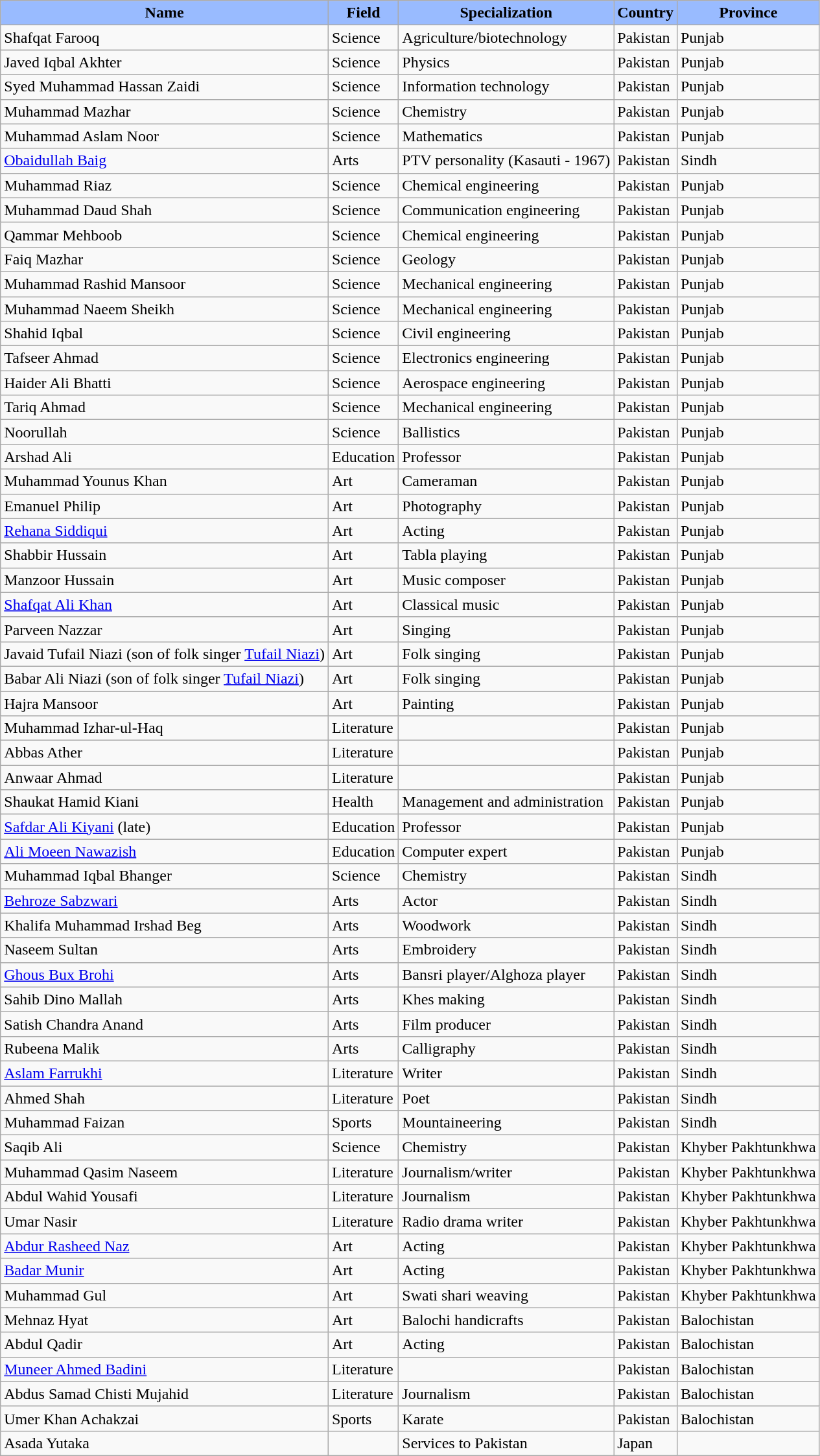<table class="wikitable">
<tr>
<th style="background:#9BF"><span>Name</span></th>
<th style="background:#9BF"><span>Field</span></th>
<th style="background:#9BF"><span>Specialization</span></th>
<th style="background:#9BF"><span>Country</span></th>
<th style="background:#9BF"><span>Province</span></th>
</tr>
<tr>
<td>Shafqat Farooq</td>
<td>Science</td>
<td>Agriculture/biotechnology</td>
<td>Pakistan</td>
<td>Punjab</td>
</tr>
<tr>
<td>Javed Iqbal Akhter</td>
<td>Science</td>
<td>Physics</td>
<td>Pakistan</td>
<td>Punjab</td>
</tr>
<tr>
<td>Syed Muhammad Hassan Zaidi</td>
<td>Science</td>
<td>Information technology</td>
<td>Pakistan</td>
<td>Punjab</td>
</tr>
<tr>
<td>Muhammad Mazhar</td>
<td>Science</td>
<td>Chemistry</td>
<td>Pakistan</td>
<td>Punjab</td>
</tr>
<tr>
<td>Muhammad Aslam Noor</td>
<td>Science</td>
<td>Mathematics</td>
<td>Pakistan</td>
<td>Punjab</td>
</tr>
<tr>
<td><a href='#'>Obaidullah Baig</a></td>
<td>Arts</td>
<td>PTV personality (Kasauti - 1967)</td>
<td>Pakistan</td>
<td>Sindh</td>
</tr>
<tr>
<td>Muhammad Riaz</td>
<td>Science</td>
<td>Chemical engineering</td>
<td>Pakistan</td>
<td>Punjab</td>
</tr>
<tr>
<td>Muhammad Daud Shah</td>
<td>Science</td>
<td>Communication engineering</td>
<td>Pakistan</td>
<td>Punjab</td>
</tr>
<tr>
<td>Qammar Mehboob</td>
<td>Science</td>
<td>Chemical engineering</td>
<td>Pakistan</td>
<td>Punjab</td>
</tr>
<tr>
<td>Faiq Mazhar</td>
<td>Science</td>
<td>Geology</td>
<td>Pakistan</td>
<td>Punjab</td>
</tr>
<tr>
<td>Muhammad Rashid Mansoor</td>
<td>Science</td>
<td>Mechanical engineering</td>
<td>Pakistan</td>
<td>Punjab</td>
</tr>
<tr>
<td>Muhammad Naeem Sheikh</td>
<td>Science</td>
<td>Mechanical engineering</td>
<td>Pakistan</td>
<td>Punjab</td>
</tr>
<tr>
<td>Shahid Iqbal</td>
<td>Science</td>
<td>Civil engineering</td>
<td>Pakistan</td>
<td>Punjab</td>
</tr>
<tr>
<td>Tafseer Ahmad</td>
<td>Science</td>
<td>Electronics engineering</td>
<td>Pakistan</td>
<td>Punjab</td>
</tr>
<tr>
<td>Haider Ali Bhatti</td>
<td>Science</td>
<td>Aerospace engineering</td>
<td>Pakistan</td>
<td>Punjab</td>
</tr>
<tr>
<td>Tariq Ahmad</td>
<td>Science</td>
<td>Mechanical engineering</td>
<td>Pakistan</td>
<td>Punjab</td>
</tr>
<tr>
<td>Noorullah</td>
<td>Science</td>
<td>Ballistics</td>
<td>Pakistan</td>
<td>Punjab</td>
</tr>
<tr>
<td>Arshad Ali</td>
<td>Education</td>
<td>Professor</td>
<td>Pakistan</td>
<td>Punjab</td>
</tr>
<tr>
<td>Muhammad Younus Khan</td>
<td>Art</td>
<td>Cameraman</td>
<td>Pakistan</td>
<td>Punjab</td>
</tr>
<tr>
<td>Emanuel Philip</td>
<td>Art</td>
<td>Photography</td>
<td>Pakistan</td>
<td>Punjab</td>
</tr>
<tr>
<td><a href='#'>Rehana Siddiqui</a></td>
<td>Art</td>
<td>Acting</td>
<td>Pakistan</td>
<td>Punjab</td>
</tr>
<tr>
<td>Shabbir Hussain</td>
<td>Art</td>
<td>Tabla playing</td>
<td>Pakistan</td>
<td>Punjab</td>
</tr>
<tr>
<td>Manzoor Hussain</td>
<td>Art</td>
<td>Music composer</td>
<td>Pakistan</td>
<td>Punjab</td>
</tr>
<tr>
<td><a href='#'>Shafqat Ali Khan</a></td>
<td>Art</td>
<td>Classical music</td>
<td>Pakistan</td>
<td>Punjab</td>
</tr>
<tr>
<td>Parveen Nazzar</td>
<td>Art</td>
<td>Singing</td>
<td>Pakistan</td>
<td>Punjab</td>
</tr>
<tr>
<td>Javaid Tufail Niazi (son of folk singer <a href='#'>Tufail Niazi</a>)</td>
<td>Art</td>
<td>Folk singing</td>
<td>Pakistan</td>
<td>Punjab</td>
</tr>
<tr>
<td>Babar Ali Niazi (son of folk singer <a href='#'>Tufail Niazi</a>)</td>
<td>Art</td>
<td>Folk singing</td>
<td>Pakistan</td>
<td>Punjab</td>
</tr>
<tr>
<td>Hajra Mansoor</td>
<td>Art</td>
<td>Painting</td>
<td>Pakistan</td>
<td>Punjab</td>
</tr>
<tr>
<td>Muhammad Izhar-ul-Haq</td>
<td>Literature</td>
<td></td>
<td>Pakistan</td>
<td>Punjab</td>
</tr>
<tr>
<td>Abbas Ather</td>
<td>Literature</td>
<td></td>
<td>Pakistan</td>
<td>Punjab</td>
</tr>
<tr>
<td>Anwaar Ahmad</td>
<td>Literature</td>
<td></td>
<td>Pakistan</td>
<td>Punjab</td>
</tr>
<tr>
<td>Shaukat Hamid Kiani</td>
<td>Health</td>
<td>Management and administration</td>
<td>Pakistan</td>
<td>Punjab</td>
</tr>
<tr>
<td><a href='#'>Safdar Ali Kiyani</a> (late)</td>
<td>Education</td>
<td>Professor</td>
<td>Pakistan</td>
<td>Punjab</td>
</tr>
<tr>
<td><a href='#'>Ali Moeen Nawazish</a></td>
<td>Education</td>
<td>Computer expert</td>
<td>Pakistan</td>
<td>Punjab</td>
</tr>
<tr>
<td>Muhammad Iqbal Bhanger</td>
<td>Science</td>
<td>Chemistry</td>
<td>Pakistan</td>
<td>Sindh</td>
</tr>
<tr>
<td><a href='#'>Behroze Sabzwari</a></td>
<td>Arts</td>
<td>Actor</td>
<td>Pakistan</td>
<td>Sindh</td>
</tr>
<tr>
<td>Khalifa Muhammad Irshad Beg</td>
<td>Arts</td>
<td>Woodwork</td>
<td>Pakistan</td>
<td>Sindh</td>
</tr>
<tr>
<td>Naseem Sultan</td>
<td>Arts</td>
<td>Embroidery</td>
<td>Pakistan</td>
<td>Sindh</td>
</tr>
<tr>
<td><a href='#'>Ghous Bux Brohi</a></td>
<td>Arts</td>
<td>Bansri player/Alghoza player</td>
<td>Pakistan</td>
<td>Sindh</td>
</tr>
<tr>
<td>Sahib Dino Mallah</td>
<td>Arts</td>
<td>Khes making</td>
<td>Pakistan</td>
<td>Sindh</td>
</tr>
<tr>
<td>Satish Chandra Anand</td>
<td>Arts</td>
<td>Film producer</td>
<td>Pakistan</td>
<td>Sindh</td>
</tr>
<tr>
<td>Rubeena Malik</td>
<td>Arts</td>
<td>Calligraphy</td>
<td>Pakistan</td>
<td>Sindh</td>
</tr>
<tr>
<td><a href='#'>Aslam Farrukhi</a></td>
<td>Literature</td>
<td>Writer</td>
<td>Pakistan</td>
<td>Sindh</td>
</tr>
<tr>
<td>Ahmed Shah</td>
<td>Literature</td>
<td>Poet</td>
<td>Pakistan</td>
<td>Sindh</td>
</tr>
<tr>
<td>Muhammad Faizan</td>
<td>Sports</td>
<td>Mountaineering</td>
<td>Pakistan</td>
<td>Sindh</td>
</tr>
<tr>
<td>Saqib Ali</td>
<td>Science</td>
<td>Chemistry</td>
<td>Pakistan</td>
<td>Khyber Pakhtunkhwa</td>
</tr>
<tr>
<td>Muhammad Qasim Naseem</td>
<td>Literature</td>
<td>Journalism/writer</td>
<td>Pakistan</td>
<td>Khyber Pakhtunkhwa</td>
</tr>
<tr>
<td>Abdul Wahid Yousafi</td>
<td>Literature</td>
<td>Journalism</td>
<td>Pakistan</td>
<td>Khyber Pakhtunkhwa</td>
</tr>
<tr>
<td>Umar Nasir</td>
<td>Literature</td>
<td>Radio drama writer</td>
<td>Pakistan</td>
<td>Khyber Pakhtunkhwa</td>
</tr>
<tr>
<td><a href='#'>Abdur Rasheed Naz</a></td>
<td>Art</td>
<td>Acting</td>
<td>Pakistan</td>
<td>Khyber Pakhtunkhwa</td>
</tr>
<tr>
<td><a href='#'>Badar Munir</a></td>
<td>Art</td>
<td>Acting</td>
<td>Pakistan</td>
<td>Khyber Pakhtunkhwa</td>
</tr>
<tr>
<td>Muhammad Gul</td>
<td>Art</td>
<td>Swati shari weaving</td>
<td>Pakistan</td>
<td>Khyber Pakhtunkhwa</td>
</tr>
<tr>
<td>Mehnaz Hyat</td>
<td>Art</td>
<td>Balochi handicrafts</td>
<td>Pakistan</td>
<td>Balochistan</td>
</tr>
<tr>
<td>Abdul Qadir</td>
<td>Art</td>
<td>Acting</td>
<td>Pakistan</td>
<td>Balochistan</td>
</tr>
<tr>
<td><a href='#'>Muneer Ahmed Badini</a></td>
<td>Literature</td>
<td></td>
<td>Pakistan</td>
<td>Balochistan</td>
</tr>
<tr>
<td>Abdus Samad Chisti Mujahid</td>
<td>Literature</td>
<td>Journalism</td>
<td>Pakistan</td>
<td>Balochistan</td>
</tr>
<tr>
<td>Umer Khan Achakzai</td>
<td>Sports</td>
<td>Karate</td>
<td>Pakistan</td>
<td>Balochistan</td>
</tr>
<tr>
<td>Asada Yutaka</td>
<td></td>
<td>Services to Pakistan</td>
<td>Japan</td>
<td></td>
</tr>
</table>
